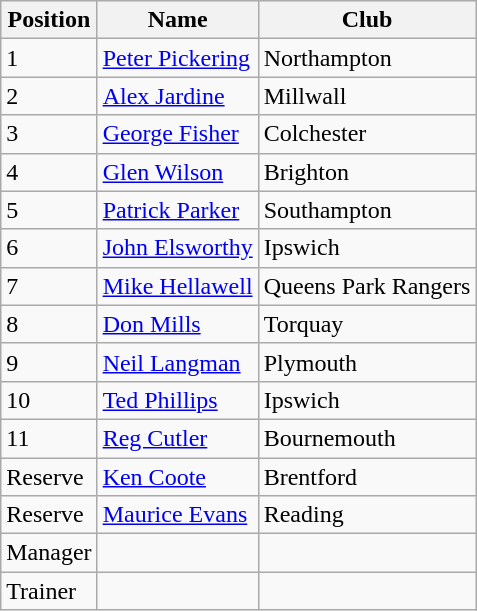<table class="wikitable" border="1">
<tr>
<th>Position</th>
<th>Name</th>
<th>Club</th>
</tr>
<tr>
<td>1</td>
<td><a href='#'>Peter Pickering</a></td>
<td>Northampton</td>
</tr>
<tr>
<td>2</td>
<td><a href='#'>Alex Jardine</a></td>
<td>Millwall</td>
</tr>
<tr>
<td>3</td>
<td><a href='#'>George Fisher</a></td>
<td>Colchester</td>
</tr>
<tr>
<td>4</td>
<td><a href='#'>Glen Wilson</a></td>
<td>Brighton</td>
</tr>
<tr>
<td>5</td>
<td><a href='#'>Patrick Parker</a></td>
<td>Southampton</td>
</tr>
<tr>
<td>6</td>
<td><a href='#'>John Elsworthy</a></td>
<td>Ipswich</td>
</tr>
<tr>
<td>7</td>
<td><a href='#'>Mike Hellawell</a></td>
<td>Queens Park Rangers</td>
</tr>
<tr>
<td>8</td>
<td><a href='#'>Don Mills</a></td>
<td>Torquay</td>
</tr>
<tr>
<td>9</td>
<td><a href='#'>Neil Langman </a></td>
<td>Plymouth</td>
</tr>
<tr>
<td>10</td>
<td><a href='#'>Ted Phillips</a></td>
<td>Ipswich</td>
</tr>
<tr>
<td>11</td>
<td><a href='#'>Reg Cutler</a></td>
<td>Bournemouth</td>
</tr>
<tr>
<td>Reserve</td>
<td><a href='#'>Ken Coote</a></td>
<td>Brentford</td>
</tr>
<tr>
<td>Reserve</td>
<td><a href='#'>Maurice Evans</a></td>
<td>Reading</td>
</tr>
<tr>
<td>Manager</td>
<td></td>
<td></td>
</tr>
<tr>
<td>Trainer</td>
<td></td>
<td></td>
</tr>
</table>
